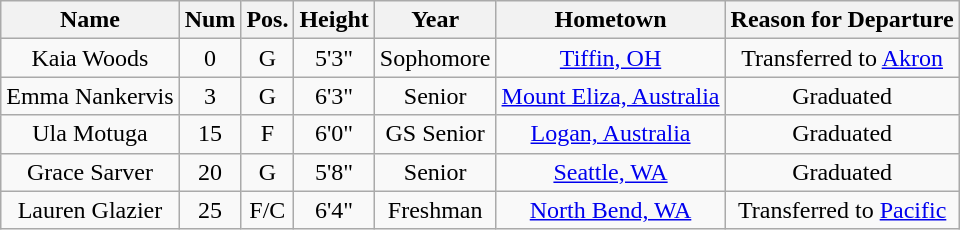<table class="wikitable sortable sortable" style="text-align: center">
<tr align=center>
<th style=>Name</th>
<th style=>Num</th>
<th style=>Pos.</th>
<th style=>Height</th>
<th style=>Year</th>
<th style=>Hometown</th>
<th style=>Reason for Departure</th>
</tr>
<tr>
<td>Kaia Woods</td>
<td>0</td>
<td>G</td>
<td>5'3"</td>
<td>Sophomore</td>
<td><a href='#'>Tiffin, OH</a></td>
<td>Transferred to <a href='#'>Akron</a></td>
</tr>
<tr>
<td>Emma Nankervis</td>
<td>3</td>
<td>G</td>
<td>6'3"</td>
<td>Senior</td>
<td><a href='#'>Mount Eliza, Australia</a></td>
<td>Graduated</td>
</tr>
<tr>
<td>Ula Motuga</td>
<td>15</td>
<td>F</td>
<td>6'0"</td>
<td>GS Senior</td>
<td><a href='#'>Logan, Australia</a></td>
<td>Graduated</td>
</tr>
<tr>
<td>Grace Sarver</td>
<td>20</td>
<td>G</td>
<td>5'8"</td>
<td>Senior</td>
<td><a href='#'>Seattle, WA</a></td>
<td>Graduated</td>
</tr>
<tr>
<td>Lauren Glazier</td>
<td>25</td>
<td>F/C</td>
<td>6'4"</td>
<td>Freshman</td>
<td><a href='#'>North Bend, WA</a></td>
<td>Transferred to <a href='#'>Pacific</a></td>
</tr>
</table>
